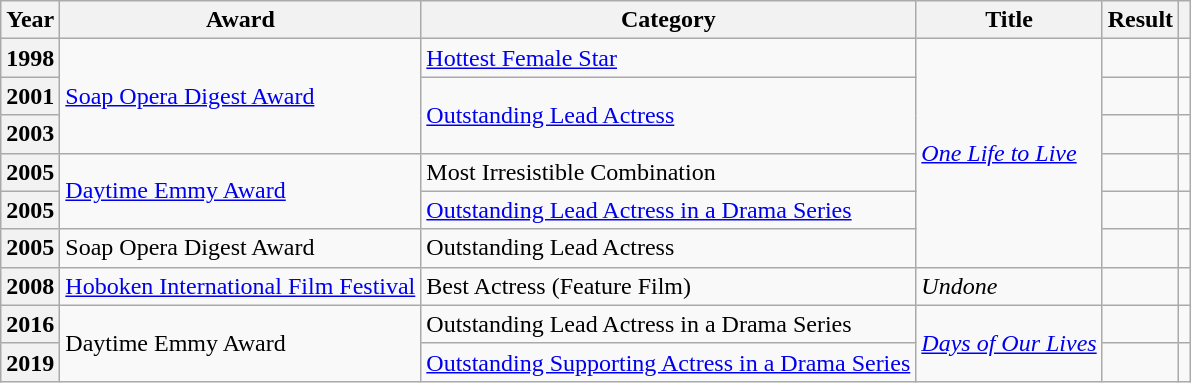<table class="wikitable sortable plainrowheaders">
<tr>
<th scope="col">Year</th>
<th scope="col">Award</th>
<th scope="col">Category</th>
<th scope="col">Title</th>
<th scope="col">Result</th>
<th scope="col" class="unsortable"></th>
</tr>
<tr>
<th scope="row">1998</th>
<td rowspan="3"><a href='#'>Soap Opera Digest Award</a></td>
<td><a href='#'>Hottest Female Star</a></td>
<td rowspan="6"><em><a href='#'>One Life to Live</a></em></td>
<td></td>
<td></td>
</tr>
<tr>
<th scope="row">2001</th>
<td rowspan="2"><a href='#'>Outstanding Lead Actress</a></td>
<td></td>
<td></td>
</tr>
<tr>
<th scope="row">2003</th>
<td></td>
<td></td>
</tr>
<tr>
<th scope="row">2005</th>
<td rowspan="2"><a href='#'>Daytime Emmy Award</a></td>
<td>Most Irresistible Combination </td>
<td></td>
<td></td>
</tr>
<tr>
<th scope="row">2005</th>
<td><a href='#'>Outstanding Lead Actress in a Drama Series</a></td>
<td></td>
<td></td>
</tr>
<tr>
<th scope="row">2005</th>
<td>Soap Opera Digest Award</td>
<td>Outstanding Lead Actress</td>
<td></td>
<td></td>
</tr>
<tr>
<th scope="row">2008</th>
<td><a href='#'>Hoboken International Film Festival</a></td>
<td>Best Actress (Feature Film)</td>
<td><em>Undone</em></td>
<td></td>
<td></td>
</tr>
<tr>
<th scope="row">2016</th>
<td rowspan="2">Daytime Emmy Award</td>
<td>Outstanding Lead Actress in a Drama Series</td>
<td rowspan="2"><em><a href='#'>Days of Our Lives</a></em></td>
<td></td>
<td></td>
</tr>
<tr>
<th scope="row">2019</th>
<td><a href='#'>Outstanding Supporting Actress in a Drama Series</a></td>
<td></td>
<td></td>
</tr>
</table>
